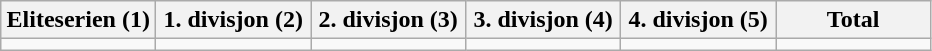<table class="wikitable">
<tr>
<th width="16.6%">Eliteserien (1)</th>
<th width="16.6%">1. divisjon (2)</th>
<th width="16.6%">2. divisjon (3)</th>
<th width="16.6%">3. divisjon (4)</th>
<th width="16.6%">4. divisjon (5)</th>
<th width="16.6%">Total</th>
</tr>
<tr>
<td></td>
<td></td>
<td></td>
<td></td>
<td></td>
<td></td>
</tr>
</table>
